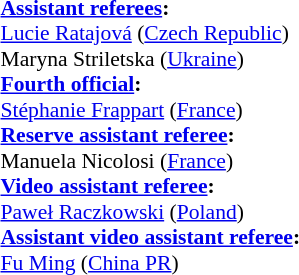<table width=50% style="font-size:90%">
<tr>
<td><br><strong><a href='#'>Assistant referees</a>:</strong>
<br><a href='#'>Lucie Ratajová</a> (<a href='#'>Czech Republic</a>)
<br>Maryna Striletska (<a href='#'>Ukraine</a>)
<br><strong><a href='#'>Fourth official</a>:</strong>
<br><a href='#'>Stéphanie Frappart</a> (<a href='#'>France</a>)
<br><strong><a href='#'>Reserve assistant referee</a>:</strong>
<br>Manuela Nicolosi (<a href='#'>France</a>)
<br><strong><a href='#'>Video assistant referee</a>:</strong>
<br><a href='#'>Paweł Raczkowski</a> (<a href='#'>Poland</a>)
<br><strong><a href='#'>Assistant video assistant referee</a>:</strong>
<br><a href='#'>Fu Ming</a> (<a href='#'>China PR</a>)</td>
</tr>
</table>
